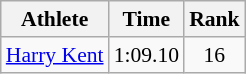<table class=wikitable style="font-size:90%;">
<tr>
<th>Athlete</th>
<th>Time</th>
<th>Rank</th>
</tr>
<tr align=center>
<td align=left><a href='#'>Harry Kent</a></td>
<td>1:09.10</td>
<td>16</td>
</tr>
</table>
